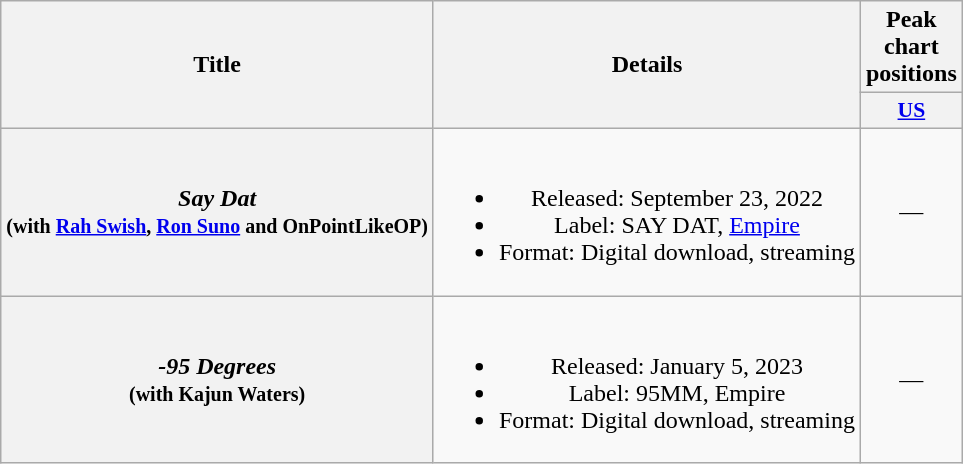<table class="wikitable plainrowheaders" style="text-align:center;">
<tr>
<th scope="col" rowspan="2">Title</th>
<th scope="col" rowspan="2">Details</th>
<th scope="col" colspan="1">Peak chart positions</th>
</tr>
<tr>
<th scope="col" style="width:3em;font-size:90%;"><a href='#'>US</a><br></th>
</tr>
<tr>
<th scope="row"><em>Say Dat</em><br><small>(with <a href='#'>Rah Swish</a>, <a href='#'>Ron Suno</a> and OnPointLikeOP)</small></th>
<td><br><ul><li>Released: September 23, 2022</li><li>Label: SAY DAT, <a href='#'>Empire</a></li><li>Format: Digital download, streaming</li></ul></td>
<td>—</td>
</tr>
<tr>
<th scope="row"><em>-95 Degrees</em><br><small>(with Kajun Waters)</small></th>
<td><br><ul><li>Released: January 5, 2023</li><li>Label: 95MM, Empire</li><li>Format: Digital download, streaming</li></ul></td>
<td>—</td>
</tr>
</table>
